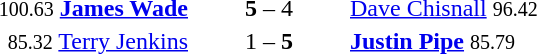<table style="text-align:center">
<tr>
<th width=223></th>
<th width=100></th>
<th width=223></th>
</tr>
<tr>
<td align=right><small><span>100.63</span></small> <strong><a href='#'>James Wade</a></strong> </td>
<td><strong>5</strong> – 4</td>
<td align=left> <a href='#'>Dave Chisnall</a> <small><span>96.42</span></small></td>
</tr>
<tr>
<td align=right><small><span>85.32</span></small> <a href='#'>Terry Jenkins</a> </td>
<td>1 – <strong>5</strong></td>
<td align=left> <strong><a href='#'>Justin Pipe</a></strong> <small><span>85.79</span></small></td>
</tr>
</table>
